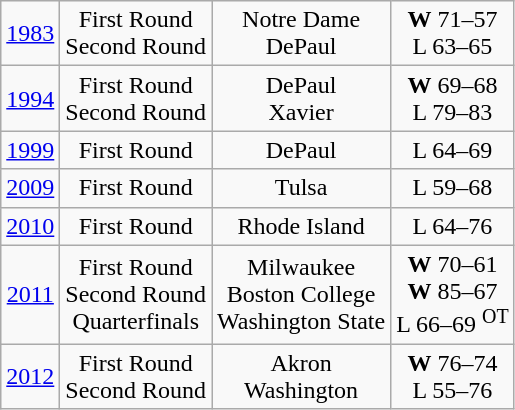<table class="wikitable">
<tr style="text-align:center;">
<td><a href='#'>1983</a></td>
<td>First Round<br>Second Round</td>
<td>Notre Dame<br>DePaul</td>
<td><strong>W</strong> 71–57<br>L 63–65</td>
</tr>
<tr style="text-align:center;">
<td><a href='#'>1994</a></td>
<td>First Round<br>Second Round</td>
<td>DePaul<br>Xavier</td>
<td><strong>W</strong> 69–68<br>L 79–83</td>
</tr>
<tr style="text-align:center;">
<td><a href='#'>1999</a></td>
<td>First Round</td>
<td>DePaul</td>
<td>L 64–69</td>
</tr>
<tr style="text-align:center;">
<td><a href='#'>2009</a></td>
<td>First Round</td>
<td>Tulsa</td>
<td>L 59–68</td>
</tr>
<tr style="text-align:center;">
<td><a href='#'>2010</a></td>
<td>First Round</td>
<td>Rhode Island</td>
<td>L 64–76</td>
</tr>
<tr style="text-align:center;">
<td><a href='#'>2011</a></td>
<td>First Round<br>Second Round<br>Quarterfinals</td>
<td>Milwaukee<br>Boston College<br>Washington State</td>
<td><strong>W</strong> 70–61<br><strong>W</strong> 85–67<br>L 66–69 <sup>OT</sup></td>
</tr>
<tr style="text-align:center;">
<td><a href='#'>2012</a></td>
<td>First Round<br>Second Round</td>
<td>Akron<br>Washington</td>
<td><strong>W</strong> 76–74<br>L 55–76</td>
</tr>
</table>
